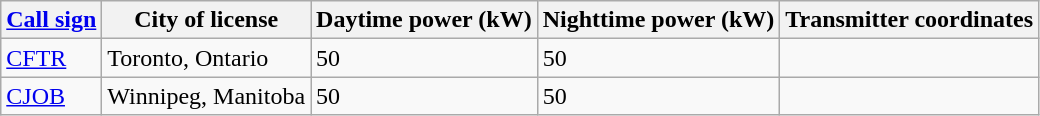<table class="wikitable sortable">
<tr>
<th><a href='#'>Call sign</a></th>
<th>City of license</th>
<th>Daytime power (kW)</th>
<th>Nighttime power (kW)</th>
<th>Transmitter coordinates</th>
</tr>
<tr>
<td><a href='#'>CFTR</a></td>
<td>Toronto, Ontario</td>
<td>50</td>
<td>50</td>
<td></td>
</tr>
<tr>
<td><a href='#'>CJOB</a></td>
<td>Winnipeg, Manitoba</td>
<td>50</td>
<td>50</td>
<td></td>
</tr>
</table>
